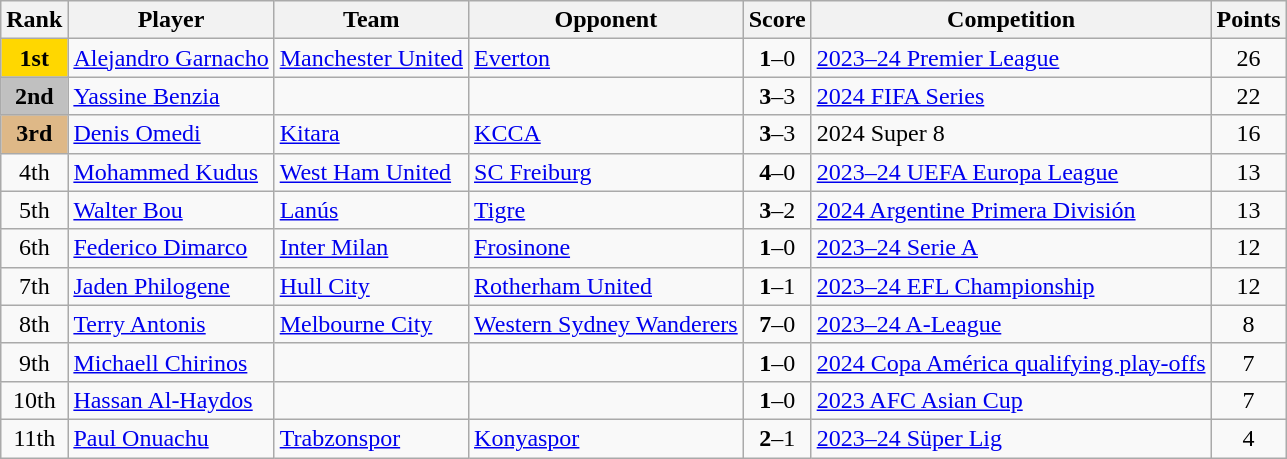<table class="wikitable">
<tr>
<th>Rank</th>
<th>Player</th>
<th>Team</th>
<th>Opponent</th>
<th>Score</th>
<th>Competition</th>
<th>Points</th>
</tr>
<tr>
<td scope=col style="background-color: gold" align="center"><strong>1st</strong></td>
<td> <a href='#'>Alejandro Garnacho</a></td>
<td> <a href='#'>Manchester United</a></td>
<td> <a href='#'>Everton</a></td>
<td align="center"><strong>1</strong>–0</td>
<td><a href='#'>2023–24 Premier League</a></td>
<td align="center">26</td>
</tr>
<tr>
<td scope=col style="background-color: silver" align="center"><strong>2nd</strong></td>
<td> <a href='#'>Yassine Benzia</a></td>
<td></td>
<td></td>
<td align="center"><strong>3</strong>–3</td>
<td><a href='#'>2024 FIFA Series</a></td>
<td align="center">22</td>
</tr>
<tr>
<td scope=col style="background-color: burlywood" align="center"><strong>3rd</strong></td>
<td> <a href='#'>Denis Omedi</a></td>
<td> <a href='#'>Kitara</a></td>
<td> <a href='#'>KCCA</a></td>
<td align="center"><strong>3</strong>–3</td>
<td>2024 Super 8</td>
<td align="center">16</td>
</tr>
<tr>
<td scope=col align="center">4th</td>
<td> <a href='#'>Mohammed Kudus</a></td>
<td> <a href='#'>West Ham United</a></td>
<td> <a href='#'>SC Freiburg</a></td>
<td align="center"><strong>4</strong>–0</td>
<td><a href='#'>2023–24 UEFA Europa League</a></td>
<td align="center">13</td>
</tr>
<tr>
<td scope=col align="center">5th</td>
<td> <a href='#'>Walter Bou</a></td>
<td> <a href='#'>Lanús</a></td>
<td> <a href='#'>Tigre</a></td>
<td align="center"><strong>3</strong>–2</td>
<td><a href='#'>2024 Argentine Primera División</a></td>
<td align="center">13</td>
</tr>
<tr>
<td scope=col align="center">6th</td>
<td> <a href='#'>Federico Dimarco</a></td>
<td> <a href='#'>Inter Milan</a></td>
<td> <a href='#'>Frosinone</a></td>
<td align="center"><strong>1</strong>–0</td>
<td><a href='#'>2023–24 Serie A</a></td>
<td align="center">12</td>
</tr>
<tr>
<td scope=col align="center">7th</td>
<td> <a href='#'>Jaden Philogene</a></td>
<td> <a href='#'>Hull City</a></td>
<td> <a href='#'> Rotherham United</a></td>
<td align="center"><strong>1</strong>–1</td>
<td><a href='#'>2023–24 EFL Championship</a></td>
<td align="center">12</td>
</tr>
<tr>
<td scope=col align="center">8th</td>
<td> <a href='#'>Terry Antonis</a></td>
<td> <a href='#'> Melbourne City</a></td>
<td> <a href='#'> Western Sydney Wanderers</a></td>
<td align="center"><strong>7</strong>–0</td>
<td><a href='#'>2023–24 A-League</a></td>
<td align="center">8</td>
</tr>
<tr>
<td scope=col align="center">9th</td>
<td> <a href='#'>Michaell Chirinos</a></td>
<td></td>
<td></td>
<td align="center"><strong>1</strong>–0</td>
<td><a href='#'>2024 Copa América qualifying play-offs</a></td>
<td align="center">7</td>
</tr>
<tr>
<td scope=col align="center">10th</td>
<td> <a href='#'>Hassan Al-Haydos</a></td>
<td></td>
<td></td>
<td align="center"><strong>1</strong>–0</td>
<td><a href='#'>2023 AFC Asian Cup</a></td>
<td align="center">7</td>
</tr>
<tr>
<td scope=col align="center">11th</td>
<td> <a href='#'>Paul Onuachu</a></td>
<td> <a href='#'>Trabzonspor</a></td>
<td> <a href='#'>Konyaspor</a></td>
<td align="center"><strong>2</strong>–1</td>
<td><a href='#'>2023–24 Süper Lig</a></td>
<td align="center">4</td>
</tr>
</table>
